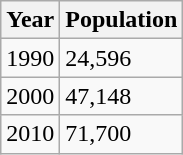<table class="wikitable">
<tr>
<th>Year</th>
<th>Population</th>
</tr>
<tr>
<td>1990</td>
<td>24,596</td>
</tr>
<tr>
<td>2000</td>
<td>47,148</td>
</tr>
<tr>
<td>2010</td>
<td>71,700</td>
</tr>
</table>
